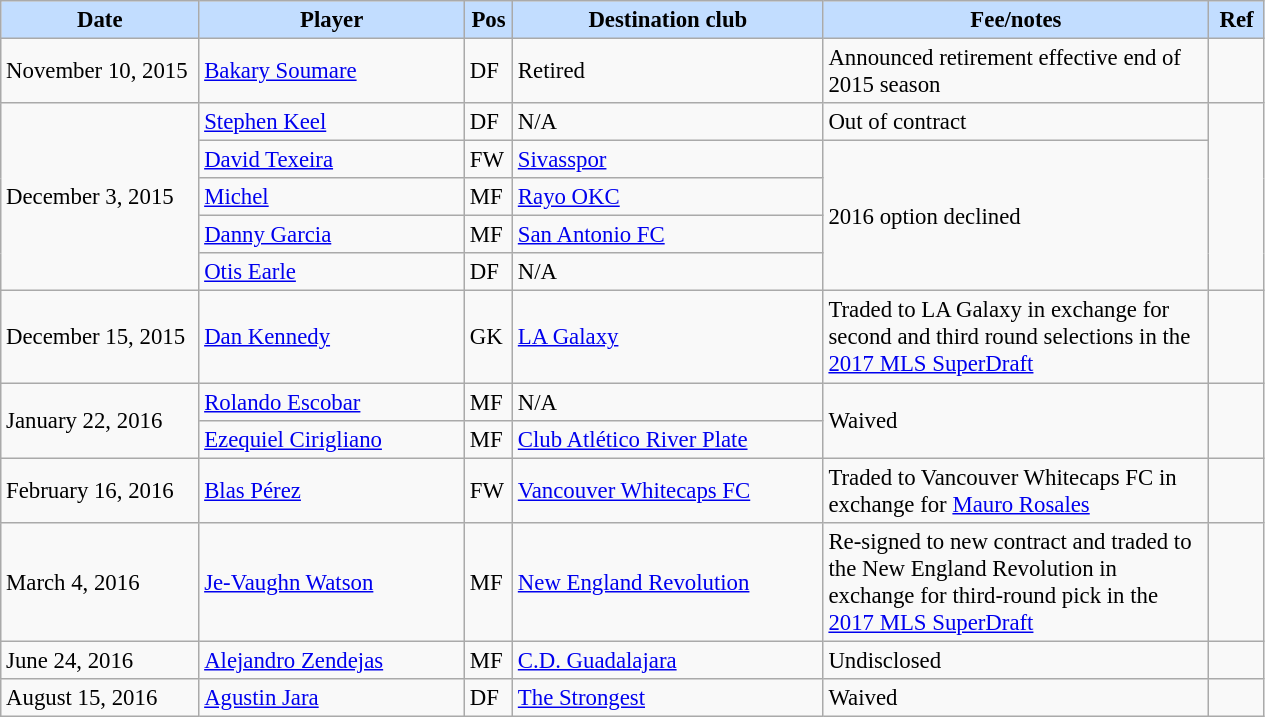<table class="wikitable" style="text-align:left; font-size:95%;">
<tr>
<th style="background:#c2ddff; width:125px;">Date</th>
<th style="background:#c2ddff; width:170px;">Player</th>
<th style="background:#c2ddff; width:25px;">Pos</th>
<th style="background:#c2ddff; width:200px;">Destination club</th>
<th style="background:#c2ddff; width:250px;">Fee/notes</th>
<th style="background:#c2ddff; width:30px;">Ref</th>
</tr>
<tr>
<td>November 10, 2015</td>
<td> <a href='#'>Bakary Soumare</a></td>
<td>DF</td>
<td>Retired</td>
<td>Announced retirement effective end of 2015 season</td>
<td></td>
</tr>
<tr>
<td rowspan="5">December 3, 2015</td>
<td> <a href='#'>Stephen Keel</a></td>
<td>DF</td>
<td>N/A</td>
<td>Out of contract</td>
<td rowspan="5"></td>
</tr>
<tr>
<td> <a href='#'>David Texeira</a></td>
<td>FW</td>
<td> <a href='#'>Sivasspor</a></td>
<td rowspan="4">2016 option declined</td>
</tr>
<tr>
<td> <a href='#'>Michel</a></td>
<td>MF</td>
<td> <a href='#'>Rayo OKC</a></td>
</tr>
<tr>
<td> <a href='#'>Danny Garcia</a></td>
<td>MF</td>
<td> <a href='#'>San Antonio FC</a></td>
</tr>
<tr>
<td> <a href='#'>Otis Earle</a></td>
<td>DF</td>
<td>N/A</td>
</tr>
<tr>
<td>December 15, 2015</td>
<td> <a href='#'>Dan Kennedy</a></td>
<td>GK</td>
<td> <a href='#'>LA Galaxy</a></td>
<td>Traded to LA Galaxy in exchange for second and third round selections in the <a href='#'>2017 MLS SuperDraft</a></td>
<td></td>
</tr>
<tr>
<td rowspan="2">January 22, 2016</td>
<td> <a href='#'>Rolando Escobar</a></td>
<td>MF</td>
<td>N/A</td>
<td rowspan="2">Waived</td>
<td rowspan="2"></td>
</tr>
<tr>
<td> <a href='#'>Ezequiel Cirigliano</a></td>
<td>MF</td>
<td> <a href='#'>Club Atlético River Plate</a></td>
</tr>
<tr>
<td>February 16, 2016</td>
<td> <a href='#'>Blas Pérez</a></td>
<td>FW</td>
<td> <a href='#'>Vancouver Whitecaps FC</a></td>
<td>Traded to Vancouver Whitecaps FC in exchange for <a href='#'>Mauro Rosales</a></td>
<td></td>
</tr>
<tr>
<td>March 4, 2016</td>
<td> <a href='#'>Je-Vaughn Watson</a></td>
<td>MF</td>
<td> <a href='#'>New England Revolution</a></td>
<td>Re-signed to new contract and traded to the New England Revolution in exchange for third-round pick in the <a href='#'>2017 MLS SuperDraft</a></td>
<td></td>
</tr>
<tr>
<td>June 24, 2016</td>
<td> <a href='#'>Alejandro Zendejas</a></td>
<td>MF</td>
<td> <a href='#'>C.D. Guadalajara</a></td>
<td>Undisclosed</td>
<td></td>
</tr>
<tr>
<td>August 15, 2016</td>
<td> <a href='#'>Agustin Jara</a></td>
<td>DF</td>
<td> <a href='#'>The Strongest</a></td>
<td>Waived</td>
<td></td>
</tr>
</table>
